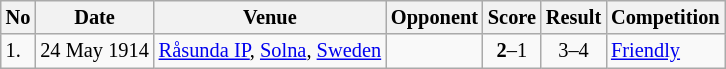<table class="wikitable" style="font-size:85%;">
<tr>
<th>No</th>
<th>Date</th>
<th>Venue</th>
<th>Opponent</th>
<th>Score</th>
<th>Result</th>
<th>Competition</th>
</tr>
<tr>
<td>1.</td>
<td>24 May 1914</td>
<td><a href='#'>Råsunda IP</a>, <a href='#'>Solna</a>, <a href='#'>Sweden</a></td>
<td></td>
<td align=center><strong>2</strong>–1</td>
<td align=center>3–4</td>
<td><a href='#'>Friendly</a></td>
</tr>
</table>
